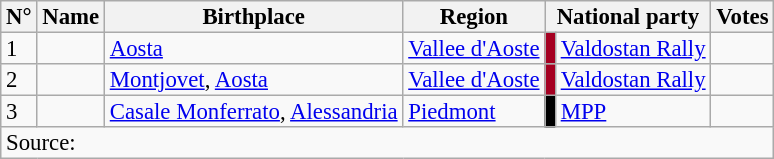<table class="wikitable sortable" style="font-size:95%;line-height:14px;">
<tr>
<th>N°</th>
<th>Name</th>
<th>Birthplace</th>
<th>Region</th>
<th colspan="2">National party</th>
<th>Votes</th>
</tr>
<tr>
<td>1</td>
<td></td>
<td><a href='#'>Aosta</a></td>
<td><a href='#'>Vallee d'Aoste</a></td>
<td style="background:#A50021"></td>
<td><a href='#'>Valdostan Rally</a></td>
<td></td>
</tr>
<tr>
<td>2</td>
<td></td>
<td><a href='#'>Montjovet</a>, <a href='#'>Aosta</a></td>
<td><a href='#'>Vallee d'Aoste</a></td>
<td style="background:#A50021"></td>
<td><a href='#'>Valdostan Rally</a></td>
<td></td>
</tr>
<tr>
<td>3</td>
<td></td>
<td><a href='#'>Casale Monferrato</a>, <a href='#'>Alessandria</a></td>
<td><a href='#'>Piedmont</a></td>
<td style="background:#000"></td>
<td><a href='#'>MPP</a></td>
<td></td>
</tr>
<tr>
<td colspan="7">Source: </td>
</tr>
</table>
